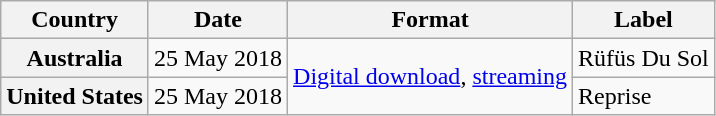<table class="wikitable plainrowheaders">
<tr>
<th scope="col">Country</th>
<th scope="col">Date</th>
<th scope="col">Format</th>
<th scope="col">Label</th>
</tr>
<tr>
<th scope="row">Australia</th>
<td>25 May 2018</td>
<td rowspan="2"><a href='#'>Digital download</a>, <a href='#'>streaming</a></td>
<td>Rüfüs Du Sol</td>
</tr>
<tr>
<th scope="row">United States</th>
<td>25 May 2018</td>
<td>Reprise</td>
</tr>
</table>
